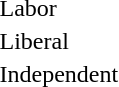<table style="margin-top:1em">
<tr>
<td width=20 > </td>
<td>Labor</td>
</tr>
<tr>
<td> </td>
<td>Liberal</td>
</tr>
<tr>
<td> </td>
<td>Independent</td>
</tr>
</table>
